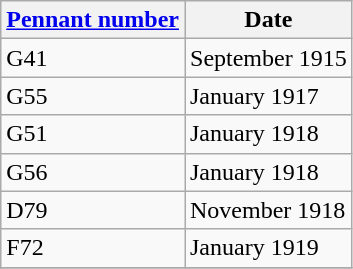<table class="wikitable" style="text-align:left">
<tr>
<th><a href='#'>Pennant number</a></th>
<th>Date</th>
</tr>
<tr>
<td>G41</td>
<td>September 1915</td>
</tr>
<tr>
<td>G55</td>
<td>January 1917</td>
</tr>
<tr>
<td>G51</td>
<td>January 1918</td>
</tr>
<tr>
<td>G56</td>
<td>January 1918</td>
</tr>
<tr>
<td>D79</td>
<td>November 1918</td>
</tr>
<tr>
<td>F72</td>
<td>January 1919</td>
</tr>
<tr>
</tr>
</table>
